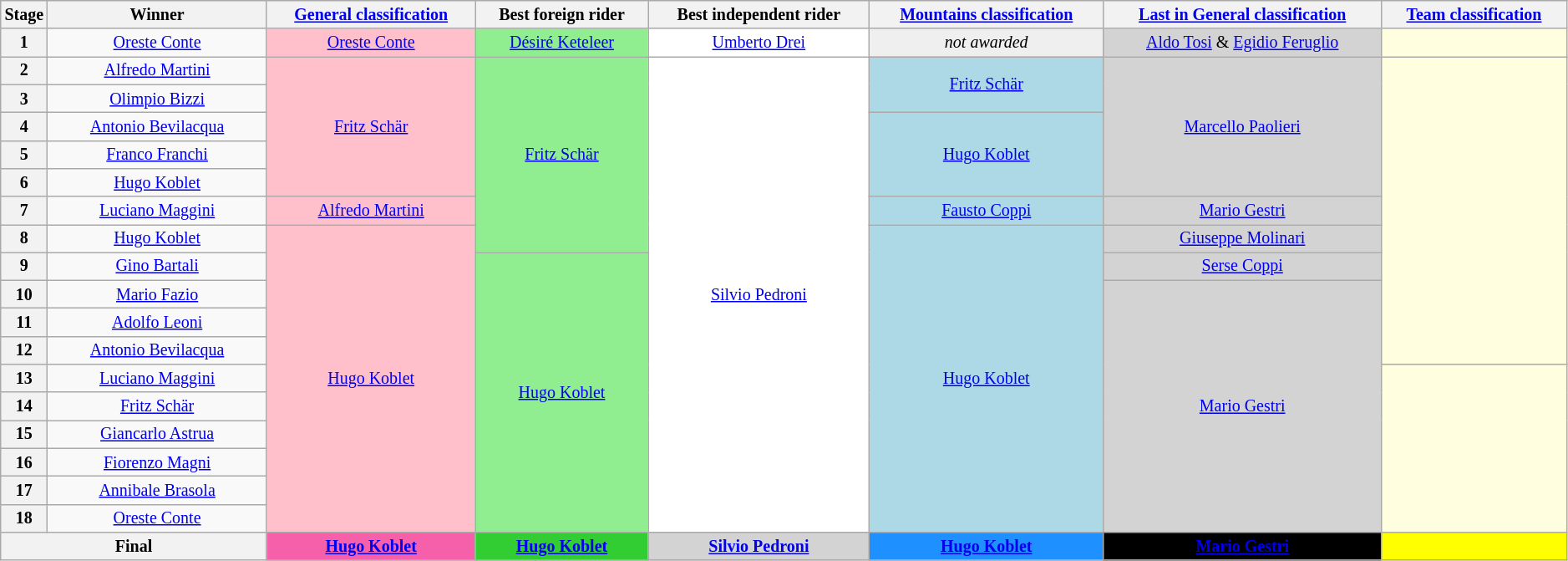<table class="wikitable" style="text-align:center; font-size:smaller; clear:both;">
<tr style="background:#efefef;">
<th scope="col" style="width:1%;">Stage</th>
<th scope="col" style="width:14%;">Winner</th>
<th scope=“col” style=“width:14%;”><a href='#'>General classification</a><br></th>
<th scope=“col” style=“width:14%;”>Best foreign rider<br></th>
<th scope=“col” style=“width:14%;”>Best independent rider<br></th>
<th scope=“col” style=“width:14%;”><a href='#'>Mountains classification</a></th>
<th scope=“col” style=“width:14%;”><a href='#'>Last in General classification</a><br></th>
<th scope=“col” style=“width:14%;”><a href='#'>Team classification</a></th>
</tr>
<tr>
<th scope=“row”>1</th>
<td><a href='#'>Oreste Conte</a></td>
<td style="background:pink;" rowspan="1"><a href='#'>Oreste Conte</a></td>
<td style="background:lightgreen;" rowspan="1"><a href='#'>Désiré Keteleer</a></td>
<td style="background:white;" rowspan="1"><a href='#'>Umberto Drei</a></td>
<td style="background:#EFEFEF;" rowspan="1"><em>not awarded</em></td>
<td style="background:lightgray;" rowspan="1"><a href='#'>Aldo Tosi</a> & <a href='#'>Egidio Feruglio</a></td>
<td style="background:lightyellow;" rowspan="1"></td>
</tr>
<tr>
<th scope=“row”>2</th>
<td><a href='#'>Alfredo Martini</a></td>
<td style="background:pink;" rowspan="5"><a href='#'>Fritz Schär</a></td>
<td style="background:lightgreen;" rowspan="7"><a href='#'>Fritz Schär</a></td>
<td style="background:white;" rowspan="17"><a href='#'>Silvio Pedroni</a></td>
<td style="background:lightblue;" rowspan="2"><a href='#'>Fritz Schär</a></td>
<td style="background:lightgray;" rowspan="5"><a href='#'>Marcello Paolieri</a></td>
<td style="background:lightyellow;" rowspan="11"></td>
</tr>
<tr>
<th scope=“row”>3</th>
<td><a href='#'>Olimpio Bizzi</a></td>
</tr>
<tr>
<th scope=“row”>4</th>
<td><a href='#'>Antonio Bevilacqua</a></td>
<td style="background:lightblue;" rowspan="3"><a href='#'>Hugo Koblet</a></td>
</tr>
<tr>
<th scope=“row”>5</th>
<td><a href='#'>Franco Franchi</a></td>
</tr>
<tr>
<th scope=“row”>6</th>
<td><a href='#'>Hugo Koblet</a></td>
</tr>
<tr>
<th scope=“row”>7</th>
<td><a href='#'>Luciano Maggini</a></td>
<td style="background:pink;" rowspan="1"><a href='#'>Alfredo Martini</a></td>
<td style="background:lightblue;" rowspan="1"><a href='#'>Fausto Coppi</a></td>
<td style="background:lightgray;" rowspan="1"><a href='#'>Mario Gestri</a></td>
</tr>
<tr>
<th scope=“row”>8</th>
<td><a href='#'>Hugo Koblet</a></td>
<td style="background:pink;" rowspan="11"><a href='#'>Hugo Koblet</a></td>
<td style="background:lightblue;" rowspan="11"><a href='#'>Hugo Koblet</a></td>
<td style="background:lightgray;" rowspan="1"><a href='#'>Giuseppe Molinari</a></td>
</tr>
<tr>
<th scope=“row”>9</th>
<td><a href='#'>Gino Bartali</a></td>
<td style="background:lightgreen;" rowspan="10"><a href='#'>Hugo Koblet</a></td>
<td style="background:lightgray;" rowspan="1"><a href='#'>Serse Coppi</a></td>
</tr>
<tr>
<th scope=“row”>10</th>
<td><a href='#'>Mario Fazio</a></td>
<td style="background:lightgray;" rowspan="9"><a href='#'>Mario Gestri</a></td>
</tr>
<tr>
<th scope=“row”>11</th>
<td><a href='#'>Adolfo Leoni</a></td>
</tr>
<tr>
<th scope=“row”>12</th>
<td><a href='#'>Antonio Bevilacqua</a></td>
</tr>
<tr>
<th scope=“row”>13</th>
<td><a href='#'>Luciano Maggini</a></td>
<td style="background:lightyellow;" rowspan="6"></td>
</tr>
<tr>
<th scope=“row”>14</th>
<td><a href='#'>Fritz Schär</a></td>
</tr>
<tr>
<th scope=“row”>15</th>
<td><a href='#'>Giancarlo Astrua</a></td>
</tr>
<tr>
<th scope=“row”>16</th>
<td><a href='#'>Fiorenzo Magni</a></td>
</tr>
<tr>
<th scope=“row”>17</th>
<td><a href='#'>Annibale Brasola</a></td>
</tr>
<tr>
<th scope=“row”>18</th>
<td><a href='#'>Oreste Conte</a></td>
</tr>
<tr>
<th colspan=2>Final</th>
<th style="background:#F660AB;"><a href='#'>Hugo Koblet</a></th>
<th style="background:#32CD32;"><a href='#'>Hugo Koblet</a></th>
<th style="background:lightgray;"><a href='#'>Silvio Pedroni</a></th>
<th style="background:dodgerblue;"><a href='#'>Hugo Koblet</a></th>
<th style="background:black;"><a href='#'>Mario Gestri</a></th>
<th style="background:yellow;"></th>
</tr>
</table>
